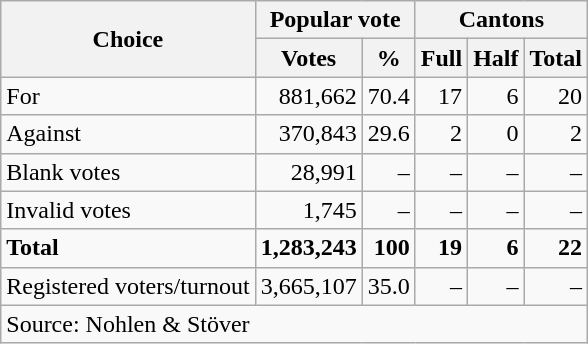<table class=wikitable style=text-align:right>
<tr>
<th rowspan=2>Choice</th>
<th colspan=2>Popular vote</th>
<th colspan=3>Cantons</th>
</tr>
<tr>
<th>Votes</th>
<th>%</th>
<th>Full</th>
<th>Half</th>
<th>Total</th>
</tr>
<tr>
<td align=left>For</td>
<td>881,662</td>
<td>70.4</td>
<td>17</td>
<td>6</td>
<td>20</td>
</tr>
<tr>
<td align=left>Against</td>
<td>370,843</td>
<td>29.6</td>
<td>2</td>
<td>0</td>
<td>2</td>
</tr>
<tr>
<td align=left>Blank votes</td>
<td>28,991</td>
<td>–</td>
<td>–</td>
<td>–</td>
<td>–</td>
</tr>
<tr>
<td align=left>Invalid votes</td>
<td>1,745</td>
<td>–</td>
<td>–</td>
<td>–</td>
<td>–</td>
</tr>
<tr>
<td align=left><strong>Total</strong></td>
<td><strong>1,283,243</strong></td>
<td><strong>100</strong></td>
<td><strong>19</strong></td>
<td><strong>6</strong></td>
<td><strong>22</strong></td>
</tr>
<tr>
<td align=left>Registered voters/turnout</td>
<td>3,665,107</td>
<td>35.0</td>
<td>–</td>
<td>–</td>
<td>–</td>
</tr>
<tr>
<td align=left colspan=6>Source: Nohlen & Stöver</td>
</tr>
</table>
